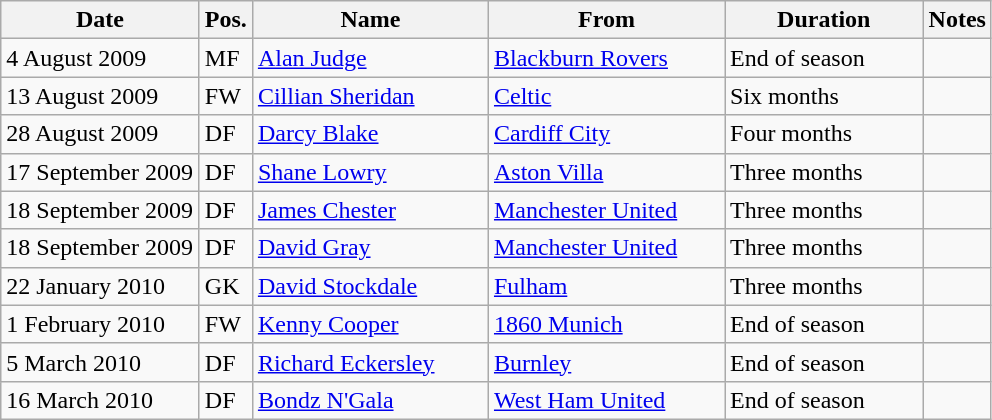<table class="wikitable">
<tr>
<th width=125>Date</th>
<th>Pos.</th>
<th width=150>Name</th>
<th width=150>From</th>
<th width=125>Duration</th>
<th>Notes</th>
</tr>
<tr>
<td>4 August 2009</td>
<td>MF</td>
<td><a href='#'>Alan Judge</a></td>
<td><a href='#'>Blackburn Rovers</a></td>
<td>End of season</td>
<td align=center></td>
</tr>
<tr>
<td>13 August 2009</td>
<td>FW</td>
<td><a href='#'>Cillian Sheridan</a></td>
<td><a href='#'>Celtic</a></td>
<td>Six months</td>
<td align=center></td>
</tr>
<tr>
<td>28 August 2009</td>
<td>DF</td>
<td><a href='#'>Darcy Blake</a></td>
<td><a href='#'>Cardiff City</a></td>
<td>Four months</td>
<td align=center></td>
</tr>
<tr>
<td>17 September 2009</td>
<td>DF</td>
<td><a href='#'>Shane Lowry</a></td>
<td><a href='#'>Aston Villa</a></td>
<td>Three months</td>
<td align=center></td>
</tr>
<tr>
<td>18 September 2009</td>
<td>DF</td>
<td><a href='#'>James Chester</a></td>
<td><a href='#'>Manchester United</a></td>
<td>Three months</td>
<td align=center></td>
</tr>
<tr>
<td>18 September 2009</td>
<td>DF</td>
<td><a href='#'>David Gray</a></td>
<td><a href='#'>Manchester United</a></td>
<td>Three months</td>
<td align=center></td>
</tr>
<tr>
<td>22 January 2010</td>
<td>GK</td>
<td><a href='#'>David Stockdale</a></td>
<td><a href='#'>Fulham</a></td>
<td>Three months</td>
<td align=center></td>
</tr>
<tr>
<td>1 February 2010</td>
<td>FW</td>
<td><a href='#'>Kenny Cooper</a></td>
<td><a href='#'>1860 Munich</a></td>
<td>End of season</td>
<td align=center></td>
</tr>
<tr>
<td>5 March 2010</td>
<td>DF</td>
<td><a href='#'>Richard Eckersley</a></td>
<td><a href='#'>Burnley</a></td>
<td>End of season</td>
<td align=center></td>
</tr>
<tr>
<td>16 March 2010</td>
<td>DF</td>
<td><a href='#'>Bondz N'Gala</a></td>
<td><a href='#'>West Ham United</a></td>
<td>End of season</td>
<td align=center></td>
</tr>
</table>
